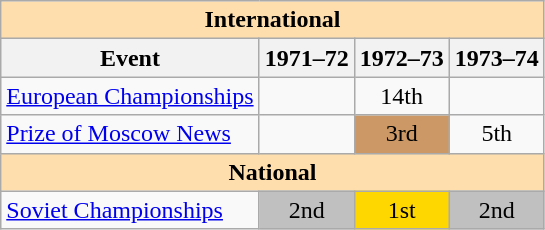<table class="wikitable" style="text-align:center">
<tr>
<th style="background-color: #ffdead; " colspan=4 align=center><strong>International</strong></th>
</tr>
<tr>
<th>Event</th>
<th>1971–72</th>
<th>1972–73</th>
<th>1973–74</th>
</tr>
<tr>
<td align=left><a href='#'>European Championships</a></td>
<td></td>
<td>14th</td>
<td></td>
</tr>
<tr>
<td align=left><a href='#'>Prize of Moscow News</a></td>
<td></td>
<td bgcolor=cc9966>3rd</td>
<td>5th</td>
</tr>
<tr>
<th style="background-color: #ffdead; " colspan=4 align=center><strong>National</strong></th>
</tr>
<tr>
<td align=left><a href='#'>Soviet Championships</a></td>
<td bgcolor=silver>2nd</td>
<td bgcolor=gold>1st</td>
<td bgcolor=silver>2nd</td>
</tr>
</table>
